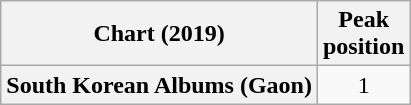<table class="wikitable plainrowheaders" style="text-align:center">
<tr>
<th>Chart (2019)</th>
<th>Peak<br>position</th>
</tr>
<tr>
<th scope="row">South Korean Albums (Gaon)</th>
<td>1</td>
</tr>
</table>
